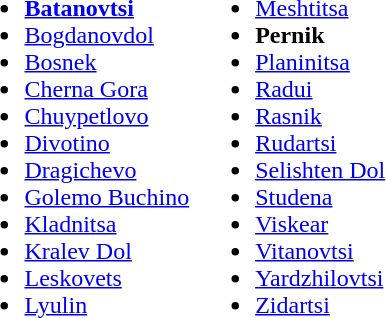<table>
<tr>
<td valign="top"><br><ul><li><strong><a href='#'>Batanovtsi</a></strong></li><li><a href='#'>Bogdanovdol</a></li><li><a href='#'>Bosnek</a></li><li><a href='#'>Cherna Gora</a></li><li><a href='#'>Chuypetlovo</a></li><li><a href='#'>Divotino</a></li><li><a href='#'>Dragichevo</a></li><li><a href='#'>Golemo Buchino</a></li><li><a href='#'>Kladnitsa</a></li><li><a href='#'>Kralev Dol</a></li><li><a href='#'>Leskovets</a></li><li><a href='#'>Lyulin</a></li></ul></td>
<td valign="top"><br><ul><li><a href='#'>Meshtitsa</a></li><li><strong>Pernik</strong></li><li><a href='#'>Planinitsa</a></li><li><a href='#'>Radui</a></li><li><a href='#'>Rasnik</a></li><li><a href='#'>Rudartsi</a></li><li><a href='#'>Selishten Dol</a></li><li><a href='#'>Studena</a></li><li><a href='#'>Viskear</a></li><li><a href='#'>Vitanovtsi</a></li><li><a href='#'>Yardzhilovtsi</a></li><li><a href='#'>Zidartsi</a></li></ul></td>
</tr>
</table>
